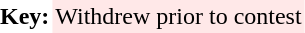<table border="0" cellspacing="0" cellpadding="2">
<tr>
<td><strong>Key:</strong></td>
<td align="center" bgcolor=#FFE8E8>Withdrew prior to contest</td>
</tr>
</table>
